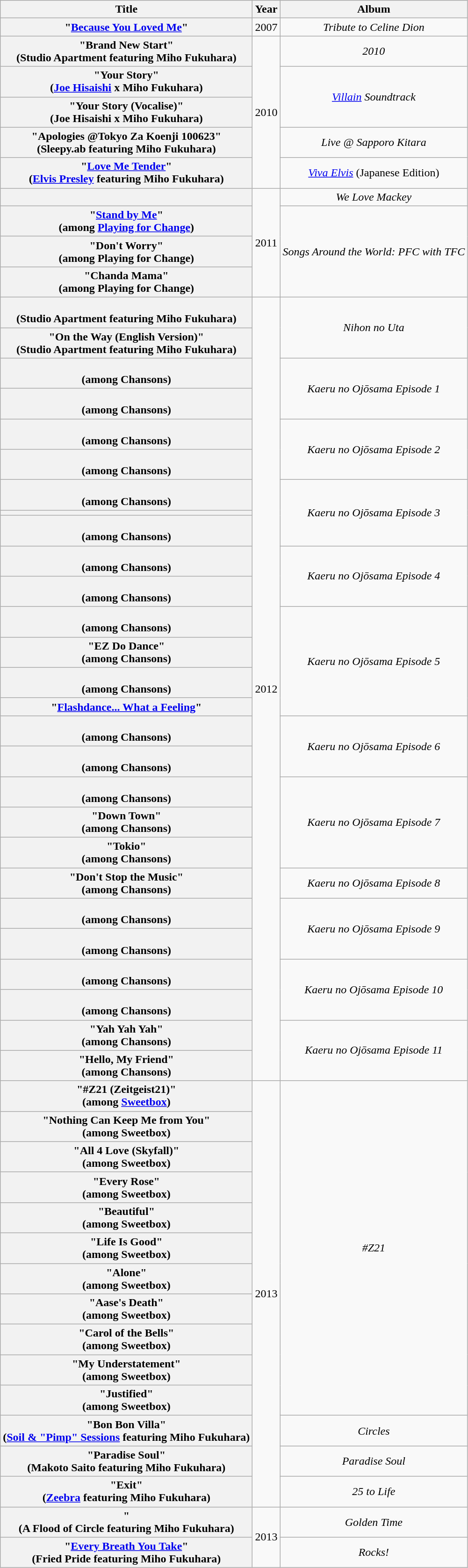<table class="wikitable plainrowheaders" style="text-align:center;">
<tr>
<th scope="col">Title</th>
<th scope="col">Year</th>
<th scope="col">Album</th>
</tr>
<tr>
<th scope="row">"<a href='#'>Because You Loved Me</a>"</th>
<td>2007</td>
<td><em>Tribute to Celine Dion</em></td>
</tr>
<tr>
<th scope="row">"Brand New Start"<br><span>(Studio Apartment featuring Miho Fukuhara)</span></th>
<td rowspan="5">2010</td>
<td><em>2010</em></td>
</tr>
<tr>
<th scope="row">"Your Story"<br><span>(<a href='#'>Joe Hisaishi</a> x Miho Fukuhara)</span></th>
<td rowspan="2"><em><a href='#'>Villain</a> Soundtrack</em></td>
</tr>
<tr>
<th scope="row">"Your Story (Vocalise)"<br><span>(Joe Hisaishi x Miho Fukuhara)</span></th>
</tr>
<tr>
<th scope="row">"Apologies @Tokyo Za Koenji 100623"<br><span>(Sleepy.ab featuring Miho Fukuhara)</span></th>
<td><em>Live @ Sapporo Kitara</em></td>
</tr>
<tr>
<th scope="row">"<a href='#'>Love Me Tender</a>"<br><span>(<a href='#'>Elvis Presley</a> featuring Miho Fukuhara)</span></th>
<td><em><a href='#'>Viva Elvis</a></em> <span>(Japanese Edition)</span></td>
</tr>
<tr>
<th scope="row"></th>
<td rowspan="4">2011</td>
<td><em>We Love Mackey</em></td>
</tr>
<tr>
<th scope="row">"<a href='#'>Stand by Me</a>"<br><span>(among <a href='#'>Playing for Change</a>)</span></th>
<td rowspan="3"><em>Songs Around the World: PFC with TFC</em></td>
</tr>
<tr>
<th scope="row">"Don't Worry"<br><span>(among Playing for Change)</span></th>
</tr>
<tr>
<th scope="row">"Chanda Mama"<br><span>(among Playing for Change)</span></th>
</tr>
<tr>
<th scope="row"><br><span>(Studio Apartment featuring Miho Fukuhara)</span></th>
<td rowspan="27">2012</td>
<td rowspan="2"><em>Nihon no Uta</em></td>
</tr>
<tr>
<th scope="row">"On the Way (English Version)"<br><span>(Studio Apartment featuring Miho Fukuhara)</span></th>
</tr>
<tr>
<th scope="row"><br><span>(among Chansons)</span></th>
<td rowspan="2"><em>Kaeru no Ojōsama Episode 1</em></td>
</tr>
<tr>
<th scope="row"><br><span>(among Chansons)</span></th>
</tr>
<tr>
<th scope="row"><br><span>(among Chansons)</span></th>
<td rowspan="2"><em>Kaeru no Ojōsama Episode 2</em></td>
</tr>
<tr>
<th scope="row"><br><span>(among Chansons)</span></th>
</tr>
<tr>
<th scope="row"><br><span>(among Chansons)</span></th>
<td rowspan="3"><em>Kaeru no Ojōsama Episode 3</em></td>
</tr>
<tr>
<th scope="row"></th>
</tr>
<tr>
<th scope="row"><br><span>(among Chansons)</span></th>
</tr>
<tr>
<th scope="row"><br><span>(among Chansons)</span></th>
<td rowspan="2"><em>Kaeru no Ojōsama Episode 4</em></td>
</tr>
<tr>
<th scope="row"><br><span>(among Chansons)</span></th>
</tr>
<tr>
<th scope="row"><br><span>(among Chansons)</span></th>
<td rowspan="4"><em>Kaeru no Ojōsama Episode 5</em></td>
</tr>
<tr>
<th scope="row">"EZ Do Dance"<br><span>(among Chansons)</span></th>
</tr>
<tr>
<th scope="row"><br><span>(among Chansons)</span></th>
</tr>
<tr>
<th scope="row">"<a href='#'>Flashdance... What a Feeling</a>"</th>
</tr>
<tr>
<th scope="row"><br><span>(among Chansons)</span></th>
<td rowspan="2"><em>Kaeru no Ojōsama Episode 6</em></td>
</tr>
<tr>
<th scope="row"><br><span>(among Chansons)</span></th>
</tr>
<tr>
<th scope="row"><br><span>(among Chansons)</span></th>
<td rowspan="3"><em>Kaeru no Ojōsama Episode 7</em></td>
</tr>
<tr>
<th scope="row">"Down Town"<br><span>(among Chansons)</span></th>
</tr>
<tr>
<th scope="row">"Tokio"<br><span>(among Chansons)</span></th>
</tr>
<tr>
<th scope="row">"Don't Stop the Music"<br><span>(among Chansons)</span></th>
<td rowspan="1"><em>Kaeru no Ojōsama Episode 8</em></td>
</tr>
<tr>
<th scope="row"><br><span>(among Chansons)</span></th>
<td rowspan="2"><em>Kaeru no Ojōsama Episode 9</em></td>
</tr>
<tr>
<th scope="row"><br><span>(among Chansons)</span></th>
</tr>
<tr>
<th scope="row"><br><span>(among Chansons)</span></th>
<td rowspan="2"><em>Kaeru no Ojōsama Episode 10</em></td>
</tr>
<tr>
<th scope="row"><br><span>(among Chansons)</span></th>
</tr>
<tr>
<th scope="row">"Yah Yah Yah"<br><span>(among Chansons)</span></th>
<td rowspan="2"><em>Kaeru no Ojōsama Episode 11</em></td>
</tr>
<tr>
<th scope="row">"Hello, My Friend"<br><span>(among Chansons)</span></th>
</tr>
<tr>
<th scope="row">"#Z21 (Zeitgeist21)"<br><span>(among <a href='#'>Sweetbox</a>)</span></th>
<td rowspan="14">2013</td>
<td rowspan="11"><em>#Z21</em></td>
</tr>
<tr>
<th scope="row">"Nothing Can Keep Me from You"<br><span>(among Sweetbox)</span></th>
</tr>
<tr>
<th scope="row">"All 4 Love (Skyfall)"<br><span>(among Sweetbox)</span></th>
</tr>
<tr>
<th scope="row">"Every Rose"<br><span>(among Sweetbox)</span></th>
</tr>
<tr>
<th scope="row">"Beautiful"<br><span>(among Sweetbox)</span></th>
</tr>
<tr>
<th scope="row">"Life Is Good"<br><span>(among Sweetbox)</span></th>
</tr>
<tr>
<th scope="row">"Alone"<br><span>(among Sweetbox)</span></th>
</tr>
<tr>
<th scope="row">"Aase's Death"<br><span>(among Sweetbox)</span></th>
</tr>
<tr>
<th scope="row">"Carol of the Bells"<br><span>(among Sweetbox)</span></th>
</tr>
<tr>
<th scope="row">"My Understatement"<br><span>(among Sweetbox)</span></th>
</tr>
<tr>
<th scope="row">"Justified"<br><span>(among Sweetbox)</span></th>
</tr>
<tr>
<th scope="row">"Bon Bon Villa"<br><span>(<a href='#'>Soil & "Pimp" Sessions</a> featuring Miho Fukuhara)</span></th>
<td><em>Circles</em></td>
</tr>
<tr>
<th scope="row">"Paradise Soul"<br><span>(Makoto Saito featuring Miho Fukuhara)</span></th>
<td><em>Paradise Soul</em></td>
</tr>
<tr>
<th scope="row">"Exit"<br><span>(<a href='#'>Zeebra</a> featuring Miho Fukuhara)</span></th>
<td><em>25 to Life</em></td>
</tr>
<tr>
<th scope="row">"<br><span>(A Flood of Circle featuring Miho Fukuhara)</span></th>
<td rowspan="2">2013</td>
<td><em>Golden Time</em></td>
</tr>
<tr>
<th scope="row">"<a href='#'>Every Breath You Take</a>"<br><span>(Fried Pride featuring Miho Fukuhara)</span></th>
<td><em>Rocks!</em></td>
</tr>
</table>
